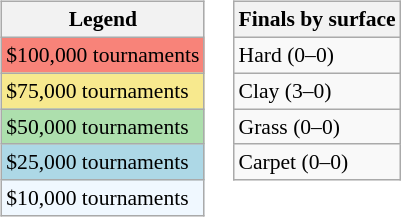<table>
<tr valign=top>
<td><br><table class="wikitable" style=font-size:90%>
<tr>
<th>Legend</th>
</tr>
<tr style="background:#f88379;">
<td>$100,000 tournaments</td>
</tr>
<tr style="background:#f7e98e;">
<td>$75,000 tournaments</td>
</tr>
<tr style="background:#addfad;">
<td>$50,000 tournaments</td>
</tr>
<tr style="background:lightblue;">
<td>$25,000 tournaments</td>
</tr>
<tr style="background:#f0f8ff;">
<td>$10,000 tournaments</td>
</tr>
</table>
</td>
<td><br><table class="wikitable" style=font-size:90%>
<tr>
<th>Finals by surface</th>
</tr>
<tr>
<td>Hard (0–0)</td>
</tr>
<tr>
<td>Clay (3–0)</td>
</tr>
<tr>
<td>Grass (0–0)</td>
</tr>
<tr>
<td>Carpet (0–0)</td>
</tr>
</table>
</td>
</tr>
</table>
